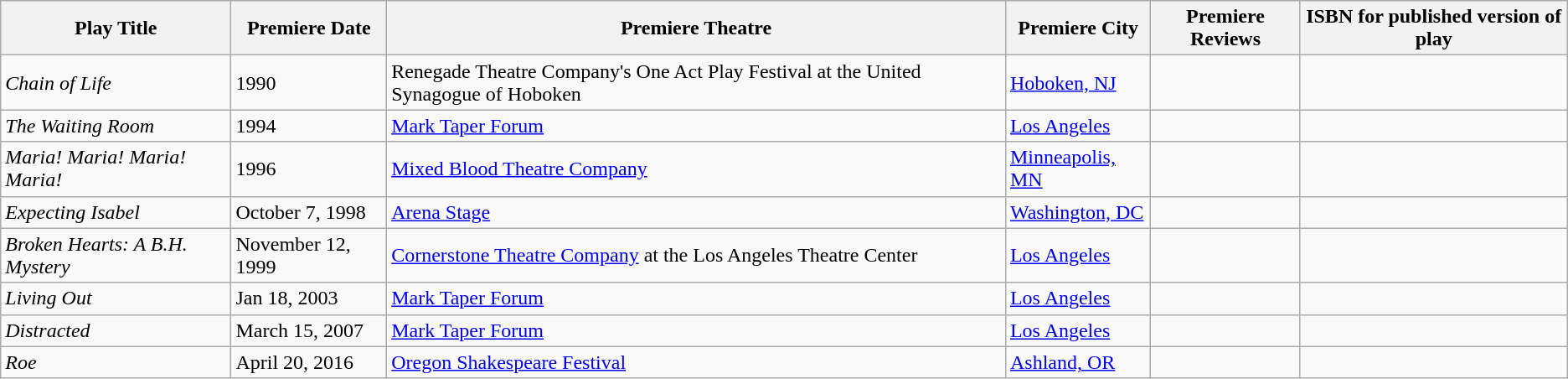<table class="wikitable">
<tr>
<th>Play Title</th>
<th>Premiere Date</th>
<th>Premiere Theatre</th>
<th>Premiere City</th>
<th>Premiere Reviews</th>
<th>ISBN for published version of play</th>
</tr>
<tr>
<td><em>Chain of Life</em></td>
<td>1990</td>
<td>Renegade Theatre Company's One Act Play Festival at the United Synagogue of Hoboken</td>
<td><a href='#'>Hoboken, NJ</a></td>
<td></td>
<td></td>
</tr>
<tr>
<td><em>The Waiting Room</em></td>
<td>1994</td>
<td><a href='#'>Mark Taper Forum</a></td>
<td><a href='#'>Los Angeles</a></td>
<td></td>
<td></td>
</tr>
<tr>
<td><em>Maria! Maria! Maria! Maria!</em></td>
<td>1996</td>
<td><a href='#'>Mixed Blood Theatre Company</a></td>
<td><a href='#'>Minneapolis, MN</a></td>
<td></td>
<td></td>
</tr>
<tr>
<td><em>Expecting Isabel</em></td>
<td>October 7, 1998</td>
<td><a href='#'>Arena Stage</a></td>
<td><a href='#'>Washington, DC</a></td>
<td></td>
<td></td>
</tr>
<tr>
<td><em>Broken Hearts: A B.H. Mystery</em></td>
<td>November 12, 1999</td>
<td><a href='#'>Cornerstone Theatre Company</a> at the Los Angeles Theatre Center</td>
<td><a href='#'>Los Angeles</a></td>
<td></td>
<td></td>
</tr>
<tr>
<td><em>Living Out</em></td>
<td>Jan 18, 2003</td>
<td><a href='#'>Mark Taper Forum</a></td>
<td><a href='#'>Los Angeles</a></td>
<td>  </td>
<td> </td>
</tr>
<tr>
<td><em>Distracted</em></td>
<td>March 15, 2007</td>
<td><a href='#'>Mark Taper Forum</a></td>
<td><a href='#'>Los Angeles</a></td>
<td>  </td>
<td></td>
</tr>
<tr>
<td><em>Roe</em></td>
<td>April 20, 2016</td>
<td><a href='#'>Oregon Shakespeare Festival</a></td>
<td><a href='#'>Ashland, OR</a></td>
<td></td>
<td></td>
</tr>
</table>
